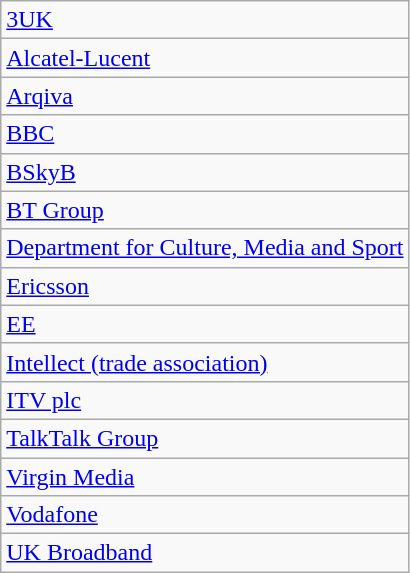<table class="wikitable" border="1">
<tr>
<td><a href='#'>3UK</a></td>
</tr>
<tr>
<td><a href='#'>Alcatel-Lucent</a></td>
</tr>
<tr>
<td><a href='#'>Arqiva</a></td>
</tr>
<tr>
<td><a href='#'>BBC</a></td>
</tr>
<tr>
<td><a href='#'>BSkyB</a></td>
</tr>
<tr>
<td><a href='#'>BT Group</a></td>
</tr>
<tr>
<td><a href='#'>Department for Culture, Media and Sport</a></td>
</tr>
<tr>
<td><a href='#'>Ericsson</a></td>
</tr>
<tr>
<td><a href='#'>EE</a></td>
</tr>
<tr>
<td><a href='#'>Intellect (trade association)</a></td>
</tr>
<tr>
<td><a href='#'>ITV plc</a></td>
</tr>
<tr>
<td><a href='#'>TalkTalk Group</a></td>
</tr>
<tr>
<td><a href='#'>Virgin Media</a></td>
</tr>
<tr>
<td><a href='#'>Vodafone</a></td>
</tr>
<tr>
<td><a href='#'>UK Broadband</a></td>
</tr>
</table>
